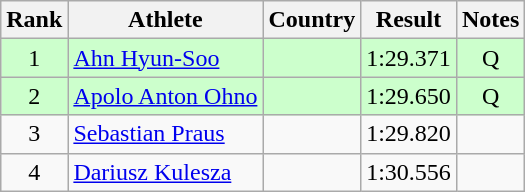<table class="wikitable sortable" style="text-align:center">
<tr>
<th>Rank</th>
<th>Athlete</th>
<th>Country</th>
<th>Result</th>
<th>Notes</th>
</tr>
<tr bgcolor=ccffcc>
<td>1</td>
<td align=left><a href='#'>Ahn Hyun-Soo</a></td>
<td></td>
<td>1:29.371</td>
<td>Q</td>
</tr>
<tr bgcolor=ccffcc>
<td>2</td>
<td align=left><a href='#'>Apolo Anton Ohno</a></td>
<td></td>
<td>1:29.650</td>
<td>Q</td>
</tr>
<tr>
<td>3</td>
<td align=left><a href='#'>Sebastian Praus</a></td>
<td></td>
<td>1:29.820</td>
<td></td>
</tr>
<tr>
<td>4</td>
<td align=left><a href='#'>Dariusz Kulesza</a></td>
<td></td>
<td>1:30.556</td>
<td></td>
</tr>
</table>
